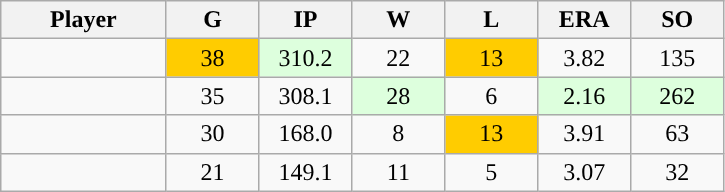<table class="wikitable sortable">
<tr>
<th bgcolor="#DDDDFF" width="16%">Player</th>
<th bgcolor="#DDDDFF" width="9%">G</th>
<th bgcolor="#DDDDFF" width="9%">IP</th>
<th bgcolor="#DDDDFF" width="9%">W</th>
<th bgcolor="#DDDDFF" width="9%">L</th>
<th bgcolor="#DDDDFF" width="9%">ERA</th>
<th bgcolor="#DDDDFF" width="9%">SO</th>
</tr>
<tr align="center">
<td></td>
<td style="background:#fc0;">38</td>
<td style="background:#DDFFDD;">310.2</td>
<td>22</td>
<td style="background:#fc0;">13</td>
<td>3.82</td>
<td>135</td>
</tr>
<tr align="center">
<td></td>
<td>35</td>
<td>308.1</td>
<td style="background:#DDFFDD;">28</td>
<td>6</td>
<td style="background:#DDFFDD;">2.16</td>
<td style="background:#DDFFDD;">262</td>
</tr>
<tr align="center">
<td></td>
<td>30</td>
<td>168.0</td>
<td>8</td>
<td style="background:#fc0;">13</td>
<td>3.91</td>
<td>63</td>
</tr>
<tr align="center">
<td></td>
<td>21</td>
<td>149.1</td>
<td>11</td>
<td>5</td>
<td>3.07</td>
<td>32</td>
</tr>
</table>
